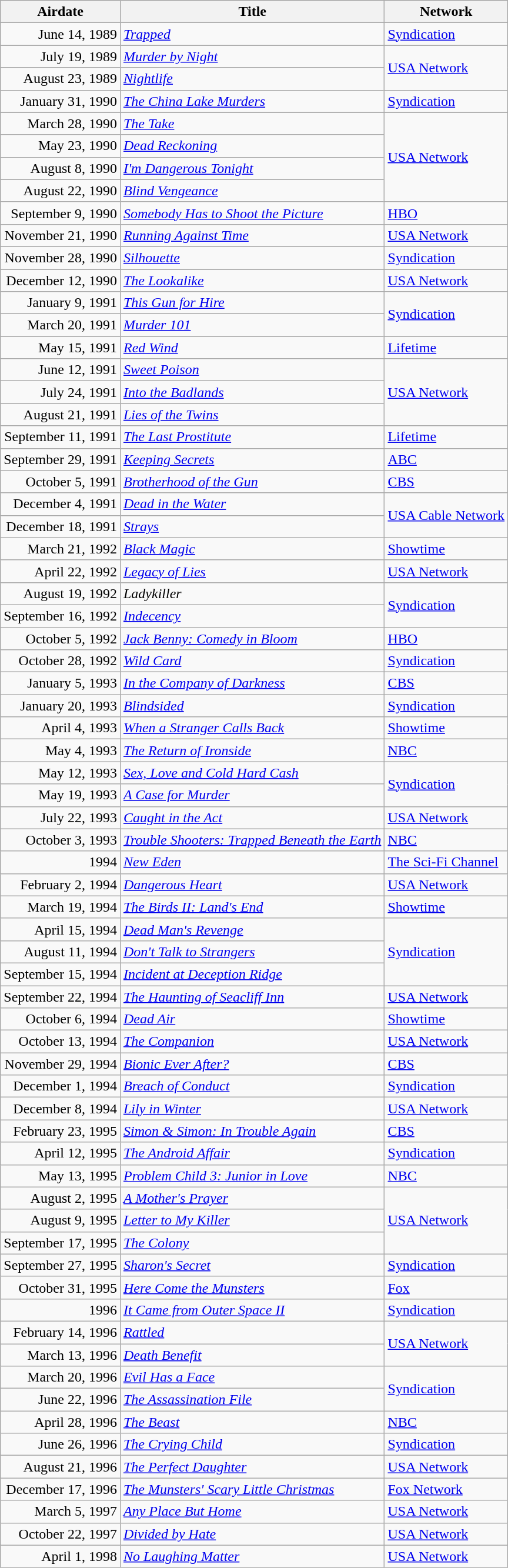<table class="wikitable sortable">
<tr>
<th>Airdate</th>
<th>Title</th>
<th>Network</th>
</tr>
<tr>
<td style="text-align:right;">June 14, 1989</td>
<td><em><a href='#'>Trapped</a></em></td>
<td><a href='#'>Syndication</a></td>
</tr>
<tr>
<td style="text-align:right;">July 19, 1989</td>
<td><em><a href='#'>Murder by Night</a></em></td>
<td rowspan="2"><a href='#'>USA Network</a></td>
</tr>
<tr>
<td style="text-align:right;">August 23, 1989</td>
<td><em><a href='#'>Nightlife</a></em></td>
</tr>
<tr>
<td style="text-align:right;">January 31, 1990</td>
<td><em><a href='#'>The China Lake Murders</a></em></td>
<td><a href='#'>Syndication</a></td>
</tr>
<tr>
<td style="text-align:right;">March 28, 1990</td>
<td><em><a href='#'>The Take</a></em></td>
<td rowspan="4"><a href='#'>USA Network</a></td>
</tr>
<tr>
<td style="text-align:right;">May 23, 1990</td>
<td><em><a href='#'>Dead Reckoning</a></em></td>
</tr>
<tr>
<td style="text-align:right;">August 8, 1990</td>
<td><em><a href='#'>I'm Dangerous Tonight</a></em></td>
</tr>
<tr>
<td style="text-align:right;">August 22, 1990</td>
<td><em><a href='#'>Blind Vengeance</a></em></td>
</tr>
<tr>
<td style="text-align:right;">September 9, 1990</td>
<td><em><a href='#'>Somebody Has to Shoot the Picture</a></em></td>
<td><a href='#'>HBO</a></td>
</tr>
<tr>
<td style="text-align:right;">November 21, 1990</td>
<td><em><a href='#'>Running Against Time</a></em></td>
<td><a href='#'>USA Network</a></td>
</tr>
<tr>
<td style="text-align:right;">November 28, 1990</td>
<td><em><a href='#'>Silhouette</a></em></td>
<td><a href='#'>Syndication</a></td>
</tr>
<tr>
<td style="text-align:right;">December 12, 1990</td>
<td><em><a href='#'>The Lookalike</a></em></td>
<td><a href='#'>USA Network</a></td>
</tr>
<tr>
<td style="text-align:right;">January 9, 1991</td>
<td><em><a href='#'>This Gun for Hire</a></em></td>
<td rowspan="2"><a href='#'>Syndication</a></td>
</tr>
<tr>
<td style="text-align:right;">March 20, 1991</td>
<td><em><a href='#'>Murder 101</a></em></td>
</tr>
<tr>
<td style="text-align:right;">May 15, 1991</td>
<td><em><a href='#'>Red Wind</a></em></td>
<td><a href='#'>Lifetime</a></td>
</tr>
<tr>
<td style="text-align:right;">June 12, 1991</td>
<td><em><a href='#'>Sweet Poison</a></em></td>
<td rowspan="3"><a href='#'>USA Network</a></td>
</tr>
<tr>
<td style="text-align:right;">July 24, 1991</td>
<td><em><a href='#'>Into the Badlands</a></em></td>
</tr>
<tr>
<td style="text-align:right;">August 21, 1991</td>
<td><em><a href='#'>Lies of the Twins</a></em></td>
</tr>
<tr>
<td style="text-align:right;">September 11, 1991</td>
<td><em><a href='#'>The Last Prostitute</a></em></td>
<td><a href='#'>Lifetime</a></td>
</tr>
<tr>
<td style="text-align:right;">September 29, 1991</td>
<td><em><a href='#'>Keeping Secrets</a></em></td>
<td><a href='#'>ABC</a></td>
</tr>
<tr>
<td style="text-align:right;">October 5, 1991</td>
<td><em><a href='#'>Brotherhood of the Gun</a></em></td>
<td><a href='#'>CBS</a></td>
</tr>
<tr>
<td style="text-align:right;">December 4, 1991</td>
<td><em><a href='#'>Dead in the Water</a></em></td>
<td rowspan="2"><a href='#'>USA Cable Network</a></td>
</tr>
<tr>
<td style="text-align:right;">December 18, 1991</td>
<td><em><a href='#'>Strays</a></em></td>
</tr>
<tr>
<td style="text-align:right;">March 21, 1992</td>
<td><em><a href='#'>Black Magic</a></em></td>
<td><a href='#'>Showtime</a></td>
</tr>
<tr>
<td style="text-align:right;">April 22, 1992</td>
<td><em><a href='#'>Legacy of Lies</a></em></td>
<td><a href='#'>USA Network</a></td>
</tr>
<tr>
<td style="text-align:right;">August 19, 1992</td>
<td><em>Ladykiller</em></td>
<td rowspan="2"><a href='#'>Syndication</a></td>
</tr>
<tr>
<td style="text-align:right;">September 16, 1992</td>
<td><em><a href='#'>Indecency</a></em></td>
</tr>
<tr>
<td style="text-align:right;">October 5, 1992</td>
<td><em><a href='#'>Jack Benny: Comedy in Bloom</a></em></td>
<td><a href='#'>HBO</a></td>
</tr>
<tr>
<td style="text-align:right;">October 28, 1992</td>
<td><em><a href='#'>Wild Card</a></em></td>
<td><a href='#'>Syndication</a></td>
</tr>
<tr>
<td style="text-align:right;">January 5, 1993</td>
<td><em><a href='#'>In the Company of Darkness</a></em></td>
<td><a href='#'>CBS</a></td>
</tr>
<tr>
<td style="text-align:right;">January 20, 1993</td>
<td><em><a href='#'>Blindsided</a></em></td>
<td><a href='#'>Syndication</a></td>
</tr>
<tr>
<td style="text-align:right;">April 4, 1993</td>
<td><em><a href='#'>When a Stranger Calls Back</a></em></td>
<td><a href='#'>Showtime</a></td>
</tr>
<tr>
<td style="text-align:right;">May 4, 1993</td>
<td><em><a href='#'>The Return of Ironside</a></em></td>
<td><a href='#'>NBC</a></td>
</tr>
<tr>
<td style="text-align:right;">May 12, 1993</td>
<td><em><a href='#'>Sex, Love and Cold Hard Cash</a></em></td>
<td rowspan="2"><a href='#'>Syndication</a></td>
</tr>
<tr>
<td style="text-align:right;">May 19, 1993</td>
<td><em><a href='#'>A Case for Murder</a></em></td>
</tr>
<tr>
<td style="text-align:right;">July 22, 1993</td>
<td><em><a href='#'>Caught in the Act</a></em></td>
<td><a href='#'>USA Network</a></td>
</tr>
<tr>
<td style="text-align:right;">October 3, 1993</td>
<td><em><a href='#'>Trouble Shooters: Trapped Beneath the Earth</a></em></td>
<td><a href='#'>NBC</a></td>
</tr>
<tr>
<td style="text-align:right;">1994</td>
<td><em><a href='#'>New Eden</a></em></td>
<td><a href='#'>The Sci-Fi Channel</a></td>
</tr>
<tr>
<td style="text-align:right;">February 2, 1994</td>
<td><em><a href='#'>Dangerous Heart</a></em></td>
<td><a href='#'>USA Network</a></td>
</tr>
<tr>
<td style="text-align:right;">March 19, 1994</td>
<td><em><a href='#'>The Birds II: Land's End</a></em></td>
<td><a href='#'>Showtime</a></td>
</tr>
<tr>
<td style="text-align:right;">April 15, 1994</td>
<td><em><a href='#'>Dead Man's Revenge</a></em></td>
<td rowspan="3"><a href='#'>Syndication</a></td>
</tr>
<tr>
<td style="text-align:right;">August 11, 1994</td>
<td><em><a href='#'>Don't Talk to Strangers</a></em></td>
</tr>
<tr>
<td style="text-align:right;">September 15, 1994</td>
<td><em><a href='#'>Incident at Deception Ridge</a></em></td>
</tr>
<tr>
<td style="text-align:right;">September 22, 1994</td>
<td><em><a href='#'>The Haunting of Seacliff Inn</a></em></td>
<td><a href='#'>USA Network</a></td>
</tr>
<tr>
<td style="text-align:right;">October 6, 1994</td>
<td><em><a href='#'>Dead Air</a></em></td>
<td><a href='#'>Showtime</a></td>
</tr>
<tr>
<td style="text-align:right;">October 13, 1994</td>
<td><em><a href='#'>The Companion</a></em></td>
<td><a href='#'>USA Network</a></td>
</tr>
<tr>
<td style="text-align:right;">November 29, 1994</td>
<td><em><a href='#'>Bionic Ever After?</a></em></td>
<td><a href='#'>CBS</a></td>
</tr>
<tr>
<td style="text-align:right;">December 1, 1994</td>
<td><em><a href='#'>Breach of Conduct</a></em></td>
<td><a href='#'>Syndication</a></td>
</tr>
<tr>
<td style="text-align:right;">December 8, 1994</td>
<td><em><a href='#'>Lily in Winter</a></em></td>
<td><a href='#'>USA Network</a></td>
</tr>
<tr>
<td style="text-align:right;">February 23, 1995</td>
<td><em><a href='#'>Simon & Simon: In Trouble Again</a></em></td>
<td><a href='#'>CBS</a></td>
</tr>
<tr>
<td style="text-align:right;">April 12, 1995</td>
<td><em><a href='#'>The Android Affair</a></em></td>
<td><a href='#'>Syndication</a></td>
</tr>
<tr>
<td style="text-align:right;">May 13, 1995</td>
<td><em><a href='#'>Problem Child 3: Junior in Love</a></em></td>
<td><a href='#'>NBC</a></td>
</tr>
<tr>
<td style="text-align:right;">August 2, 1995</td>
<td><em><a href='#'>A Mother's Prayer</a></em></td>
<td rowspan="3"><a href='#'>USA Network</a></td>
</tr>
<tr>
<td style="text-align:right;">August 9, 1995</td>
<td><em><a href='#'>Letter to My Killer</a></em></td>
</tr>
<tr>
<td style="text-align:right;">September 17, 1995</td>
<td><em><a href='#'>The Colony</a></em></td>
</tr>
<tr>
<td style="text-align:right;">September 27, 1995</td>
<td><em><a href='#'>Sharon's Secret</a></em></td>
<td><a href='#'>Syndication</a></td>
</tr>
<tr>
<td style="text-align:right;">October 31, 1995</td>
<td><em><a href='#'>Here Come the Munsters</a></em></td>
<td><a href='#'>Fox</a></td>
</tr>
<tr>
<td style="text-align:right;">1996</td>
<td><em><a href='#'>It Came from Outer Space II</a></em></td>
<td><a href='#'>Syndication</a></td>
</tr>
<tr>
<td style="text-align:right;">February 14, 1996</td>
<td><em><a href='#'>Rattled</a></em></td>
<td rowspan="2"><a href='#'>USA Network</a></td>
</tr>
<tr>
<td style="text-align:right;">March 13, 1996</td>
<td><em><a href='#'>Death Benefit</a></em></td>
</tr>
<tr>
<td style="text-align:right;">March 20, 1996</td>
<td><em><a href='#'>Evil Has a Face</a></em></td>
<td rowspan="2"><a href='#'>Syndication</a></td>
</tr>
<tr>
<td style="text-align:right;">June 22, 1996</td>
<td><em><a href='#'>The Assassination File</a></em></td>
</tr>
<tr>
<td style="text-align:right;">April 28, 1996</td>
<td><em><a href='#'>The Beast</a></em></td>
<td><a href='#'>NBC</a></td>
</tr>
<tr>
<td style="text-align:right;">June 26, 1996</td>
<td><em><a href='#'>The Crying Child</a></em></td>
<td><a href='#'>Syndication</a></td>
</tr>
<tr>
<td style="text-align:right;">August 21, 1996</td>
<td><em><a href='#'>The Perfect Daughter</a></em></td>
<td><a href='#'>USA Network</a></td>
</tr>
<tr>
<td style="text-align:right;">December 17, 1996</td>
<td><em><a href='#'>The Munsters' Scary Little Christmas</a></em></td>
<td><a href='#'>Fox Network</a></td>
</tr>
<tr>
<td style="text-align:right;">March 5, 1997</td>
<td><em><a href='#'>Any Place But Home</a></em></td>
<td><a href='#'>USA Network</a></td>
</tr>
<tr>
<td style="text-align:right;">October 22, 1997</td>
<td><em><a href='#'>Divided by Hate</a></em></td>
<td><a href='#'>USA Network</a></td>
</tr>
<tr>
<td style="text-align:right;">April 1, 1998</td>
<td><em><a href='#'>No Laughing Matter</a></em></td>
<td><a href='#'>USA Network</a></td>
</tr>
</table>
